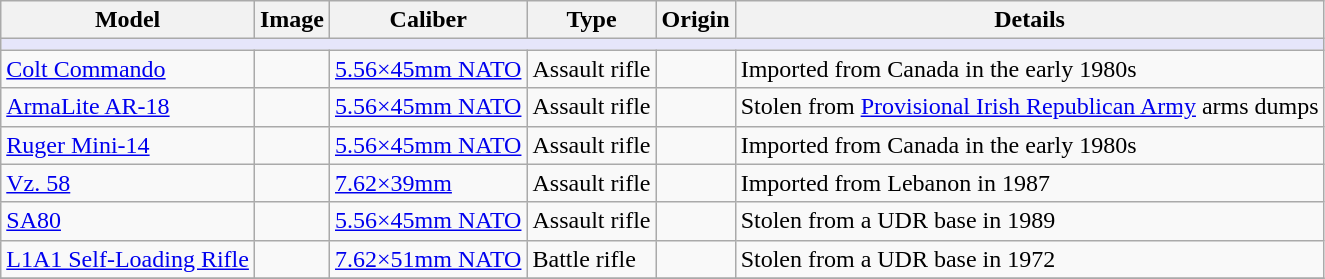<table class="wikitable">
<tr>
<th>Model</th>
<th>Image</th>
<th>Caliber</th>
<th>Type</th>
<th>Origin</th>
<th>Details</th>
</tr>
<tr>
<th colspan="7" style="background: lavender;"></th>
</tr>
<tr>
<td><a href='#'>Colt Commando</a></td>
<td></td>
<td><a href='#'>5.56×45mm NATO</a></td>
<td>Assault rifle</td>
<td></td>
<td>Imported from Canada in the early 1980s </td>
</tr>
<tr>
<td><a href='#'>ArmaLite AR-18</a></td>
<td></td>
<td><a href='#'>5.56×45mm NATO</a></td>
<td>Assault rifle</td>
<td></td>
<td>Stolen from <a href='#'>Provisional Irish Republican Army</a> arms dumps</td>
</tr>
<tr>
<td><a href='#'>Ruger Mini-14</a></td>
<td></td>
<td><a href='#'>5.56×45mm NATO</a></td>
<td>Assault rifle</td>
<td></td>
<td>Imported from Canada in the early 1980s </td>
</tr>
<tr>
<td><a href='#'>Vz. 58</a></td>
<td></td>
<td><a href='#'>7.62×39mm</a></td>
<td>Assault rifle</td>
<td><br></td>
<td>Imported from Lebanon in 1987</td>
</tr>
<tr>
<td><a href='#'>SA80</a></td>
<td></td>
<td><a href='#'>5.56×45mm NATO</a></td>
<td>Assault rifle</td>
<td></td>
<td>Stolen from a UDR base in 1989</td>
</tr>
<tr>
<td><a href='#'>L1A1 Self-Loading Rifle</a></td>
<td></td>
<td><a href='#'>7.62×51mm NATO</a></td>
<td>Battle rifle</td>
<td></td>
<td>Stolen from a UDR base in 1972</td>
</tr>
<tr>
</tr>
</table>
